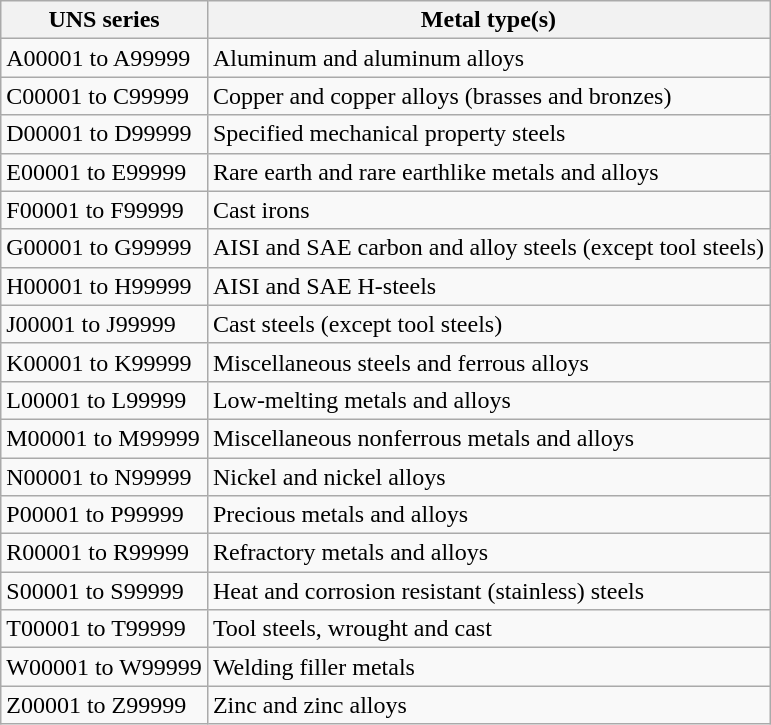<table class="wikitable">
<tr>
<th>UNS series</th>
<th>Metal type(s)</th>
</tr>
<tr>
<td>A00001 to A99999</td>
<td>Aluminum and aluminum alloys</td>
</tr>
<tr>
<td>C00001 to C99999</td>
<td>Copper and copper alloys (brasses and bronzes)</td>
</tr>
<tr>
<td>D00001 to D99999</td>
<td>Specified mechanical property steels</td>
</tr>
<tr>
<td>E00001 to E99999</td>
<td>Rare earth and rare earthlike metals and alloys</td>
</tr>
<tr>
<td>F00001 to F99999</td>
<td>Cast irons</td>
</tr>
<tr>
<td>G00001 to G99999</td>
<td>AISI and SAE carbon and alloy steels (except tool steels)</td>
</tr>
<tr>
<td>H00001 to H99999</td>
<td>AISI and SAE H-steels</td>
</tr>
<tr>
<td>J00001 to J99999</td>
<td>Cast steels (except tool steels)</td>
</tr>
<tr>
<td>K00001 to K99999</td>
<td>Miscellaneous steels and ferrous alloys</td>
</tr>
<tr>
<td>L00001 to L99999</td>
<td>Low-melting metals and alloys</td>
</tr>
<tr>
<td>M00001 to M99999</td>
<td>Miscellaneous nonferrous metals and alloys<br></td>
</tr>
<tr>
<td>N00001 to N99999</td>
<td>Nickel and nickel alloys</td>
</tr>
<tr>
<td>P00001 to P99999</td>
<td>Precious metals and alloys</td>
</tr>
<tr>
<td>R00001 to R99999</td>
<td>Refractory metals and alloys<br></td>
</tr>
<tr>
<td>S00001 to S99999</td>
<td>Heat and corrosion resistant (stainless) steels</td>
</tr>
<tr>
<td>T00001 to T99999</td>
<td>Tool steels, wrought and cast</td>
</tr>
<tr>
<td>W00001 to W99999</td>
<td>Welding filler metals</td>
</tr>
<tr>
<td>Z00001 to Z99999</td>
<td>Zinc and zinc alloys</td>
</tr>
</table>
